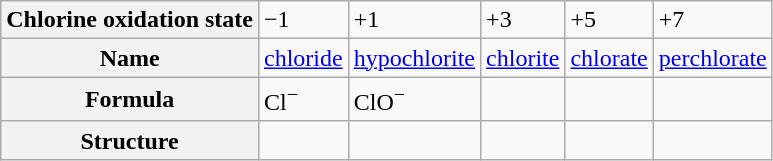<table class="wikitable">
<tr>
<th>Chlorine oxidation state</th>
<td>−1</td>
<td>+1</td>
<td>+3</td>
<td>+5</td>
<td>+7</td>
</tr>
<tr>
<th>Name</th>
<td><a href='#'>chloride</a></td>
<td><a href='#'>hypochlorite</a></td>
<td><a href='#'>chlorite</a></td>
<td><a href='#'>chlorate</a></td>
<td><a href='#'>perchlorate</a></td>
</tr>
<tr>
<th>Formula</th>
<td>Cl<sup>−</sup></td>
<td>ClO<sup>−</sup></td>
<td></td>
<td></td>
<td></td>
</tr>
<tr>
<th>Structure</th>
<td></td>
<td></td>
<td></td>
<td></td>
<td></td>
</tr>
</table>
